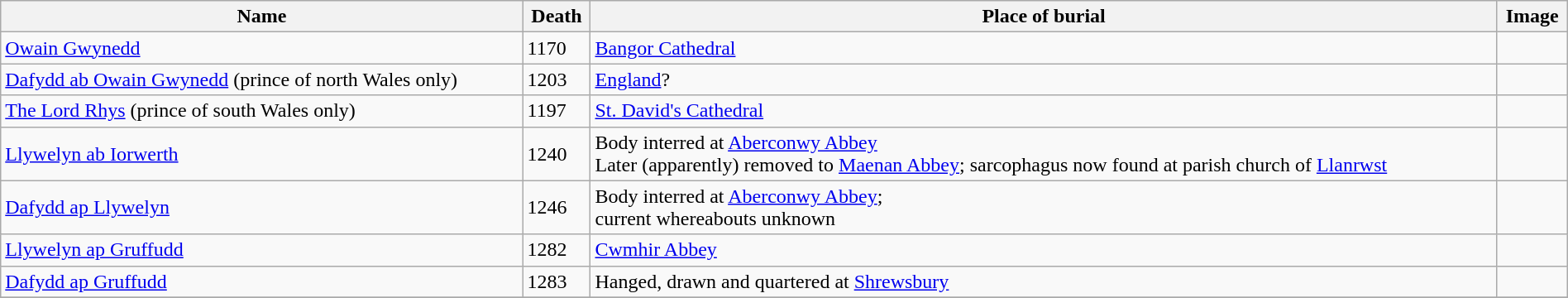<table class="wikitable" width="100%">
<tr>
<th>Name</th>
<th>Death</th>
<th>Place of burial</th>
<th>Image</th>
</tr>
<tr>
<td><a href='#'>Owain Gwynedd</a></td>
<td>1170</td>
<td><a href='#'>Bangor Cathedral</a></td>
<td></td>
</tr>
<tr>
<td><a href='#'>Dafydd ab Owain Gwynedd</a> (prince of north Wales only)</td>
<td>1203</td>
<td><a href='#'>England</a>?</td>
<td></td>
</tr>
<tr>
<td><a href='#'>The Lord Rhys</a> (prince of south Wales only)</td>
<td>1197</td>
<td><a href='#'>St. David's Cathedral</a></td>
<td></td>
</tr>
<tr>
<td><a href='#'>Llywelyn ab Iorwerth</a></td>
<td>1240</td>
<td>Body interred at <a href='#'>Aberconwy Abbey</a><br>Later (apparently) removed to <a href='#'>Maenan Abbey</a>; sarcophagus now found at parish church of <a href='#'>Llanrwst</a></td>
<td></td>
</tr>
<tr>
<td><a href='#'>Dafydd ap Llywelyn</a></td>
<td>1246</td>
<td>Body interred at <a href='#'>Aberconwy Abbey</a>;<br>current whereabouts unknown</td>
<td></td>
</tr>
<tr>
<td><a href='#'>Llywelyn ap Gruffudd</a></td>
<td>1282</td>
<td><a href='#'>Cwmhir Abbey</a></td>
<td></td>
</tr>
<tr>
<td><a href='#'>Dafydd ap Gruffudd</a></td>
<td>1283</td>
<td>Hanged, drawn and quartered at <a href='#'>Shrewsbury</a></td>
<td></td>
</tr>
<tr>
</tr>
</table>
